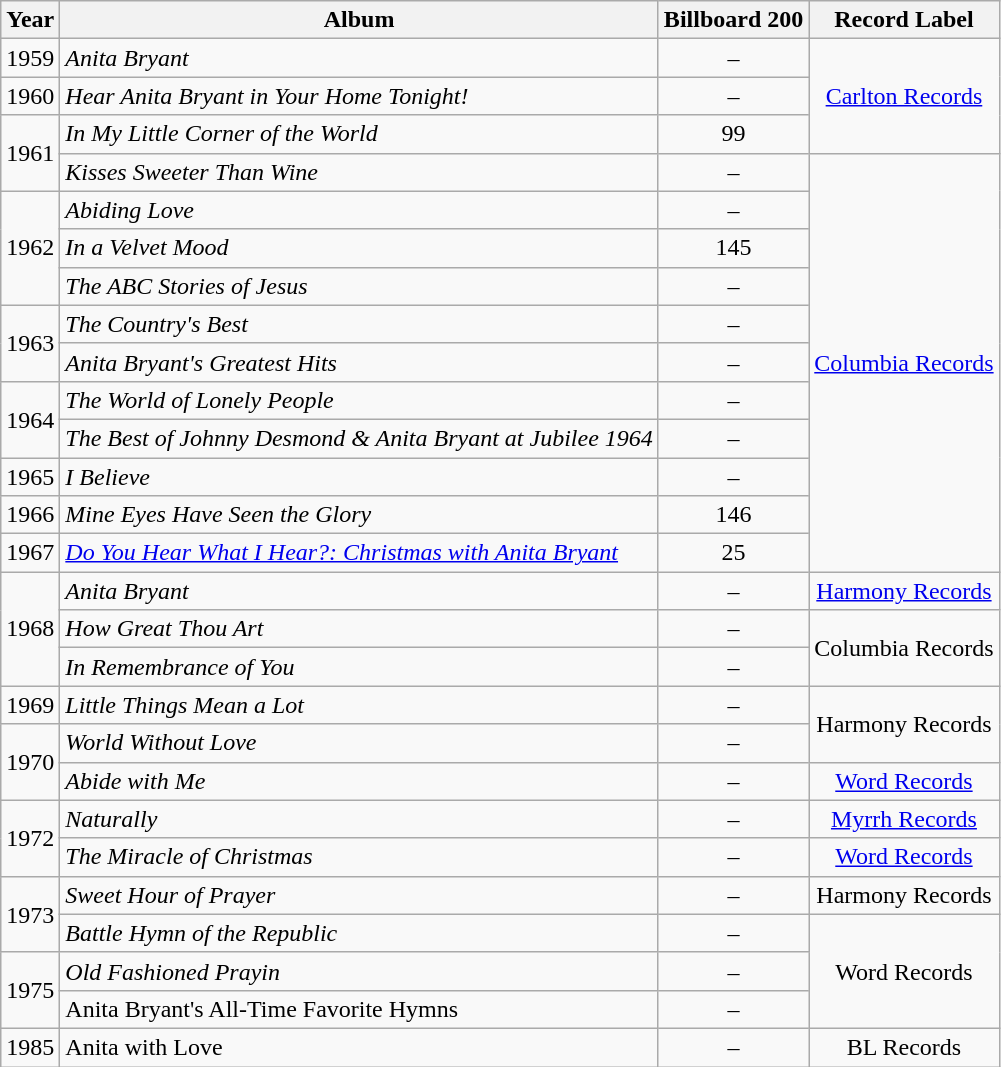<table class="wikitable" style="text-align:center;">
<tr>
<th>Year</th>
<th>Album</th>
<th>Billboard 200</th>
<th>Record Label</th>
</tr>
<tr>
<td>1959</td>
<td align="left"><em>Anita Bryant</em></td>
<td>–</td>
<td rowspan="3"><a href='#'>Carlton Records</a></td>
</tr>
<tr>
<td>1960</td>
<td align="left"><em>Hear Anita Bryant in Your Home Tonight!</em></td>
<td>–</td>
</tr>
<tr>
<td rowspan="2">1961</td>
<td align="left"><em>In My Little Corner of the World</em></td>
<td>99</td>
</tr>
<tr>
<td align="left"><em>Kisses Sweeter Than Wine</em></td>
<td>–</td>
<td rowspan="11"><a href='#'>Columbia Records</a></td>
</tr>
<tr>
<td rowspan="3">1962</td>
<td align="left"><em>Abiding Love</em></td>
<td>–</td>
</tr>
<tr>
<td align="left"><em>In a Velvet Mood</em></td>
<td>145</td>
</tr>
<tr>
<td align="left"><em>The ABC Stories of Jesus</em></td>
<td>–</td>
</tr>
<tr>
<td rowspan="2">1963</td>
<td align="left"><em>The Country's Best</em></td>
<td>–</td>
</tr>
<tr>
<td align="left"><em>Anita Bryant's Greatest Hits</em></td>
<td>–</td>
</tr>
<tr>
<td rowspan="2">1964</td>
<td align="left"><em>The World of Lonely People</em></td>
<td>–</td>
</tr>
<tr>
<td align="left"><em>The Best of Johnny Desmond & Anita Bryant at Jubilee 1964</em></td>
<td>–</td>
</tr>
<tr>
<td>1965</td>
<td align="left"><em>I Believe</em></td>
<td>–</td>
</tr>
<tr>
<td>1966</td>
<td align="left"><em>Mine Eyes Have Seen the Glory</em></td>
<td>146</td>
</tr>
<tr>
<td>1967</td>
<td align="left"><em><a href='#'>Do You Hear What I Hear?: Christmas with Anita Bryant</a></em></td>
<td>25</td>
</tr>
<tr>
<td rowspan="3">1968</td>
<td align="left"><em>Anita Bryant</em></td>
<td>–</td>
<td><a href='#'>Harmony Records</a></td>
</tr>
<tr>
<td align="left"><em>How Great Thou Art</em></td>
<td>–</td>
<td rowspan="2">Columbia Records</td>
</tr>
<tr>
<td align="left"><em>In Remembrance of You</em></td>
<td>–</td>
</tr>
<tr>
<td>1969</td>
<td align="left"><em>Little Things Mean a Lot</em></td>
<td>–</td>
<td rowspan="2">Harmony Records</td>
</tr>
<tr>
<td rowspan="2">1970</td>
<td align="left"><em>World Without Love</em></td>
<td>–</td>
</tr>
<tr>
<td align="left"><em>Abide with Me</em></td>
<td>–</td>
<td><a href='#'>Word Records</a></td>
</tr>
<tr>
<td rowspan="2">1972</td>
<td align="left"><em>Naturally</em></td>
<td>–</td>
<td><a href='#'>Myrrh Records</a></td>
</tr>
<tr>
<td align="left"><em>The Miracle of Christmas</em></td>
<td>–</td>
<td><a href='#'>Word Records</a></td>
</tr>
<tr>
<td rowspan="2">1973</td>
<td align="left"><em>Sweet Hour of Prayer</em></td>
<td>–</td>
<td>Harmony Records</td>
</tr>
<tr>
<td align="left"><em>Battle Hymn of the Republic</em></td>
<td>–</td>
<td rowspan="3">Word Records</td>
</tr>
<tr .>
<td rowspan="2">1975</td>
<td align="left"><em>Old Fashioned Prayin<strong></td>
<td>–</td>
</tr>
<tr>
<td align="left"></em>Anita Bryant's All-Time Favorite Hymns<em></td>
<td>–</td>
</tr>
<tr>
<td>1985</td>
<td align="left"></em>Anita with Love<em></td>
<td>–</td>
<td>BL Records</td>
</tr>
</table>
